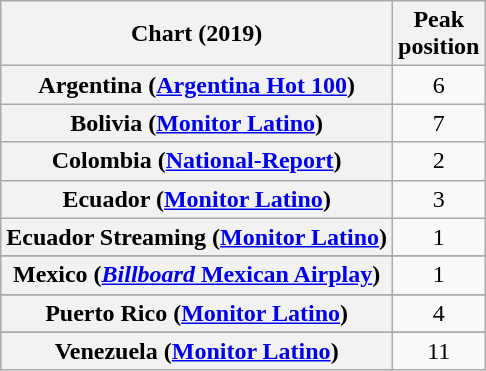<table class="wikitable sortable plainrowheaders" style="text-align:center">
<tr>
<th scope="col">Chart (2019)</th>
<th scope="col">Peak<br>position</th>
</tr>
<tr>
<th scope="row">Argentina (<a href='#'>Argentina Hot 100</a>)</th>
<td>6</td>
</tr>
<tr>
<th scope="row">Bolivia (<a href='#'>Monitor Latino</a>)</th>
<td>7</td>
</tr>
<tr>
<th scope=row>Colombia (<a href='#'>National-Report</a>)</th>
<td>2</td>
</tr>
<tr>
<th scope="row">Ecuador (<a href='#'>Monitor Latino</a>)</th>
<td>3</td>
</tr>
<tr>
<th scope="row">Ecuador Streaming (<a href='#'>Monitor Latino</a>)</th>
<td>1</td>
</tr>
<tr>
</tr>
<tr>
<th scope="row">Mexico (<a href='#'><em>Billboard</em> Mexican Airplay</a>)</th>
<td>1</td>
</tr>
<tr>
</tr>
<tr>
<th scope="row">Puerto Rico (<a href='#'>Monitor Latino</a>)</th>
<td>4</td>
</tr>
<tr>
</tr>
<tr>
</tr>
<tr>
</tr>
<tr>
</tr>
<tr>
</tr>
<tr>
</tr>
<tr>
<th scope="row">Venezuela (<a href='#'>Monitor Latino</a>)</th>
<td>11</td>
</tr>
</table>
